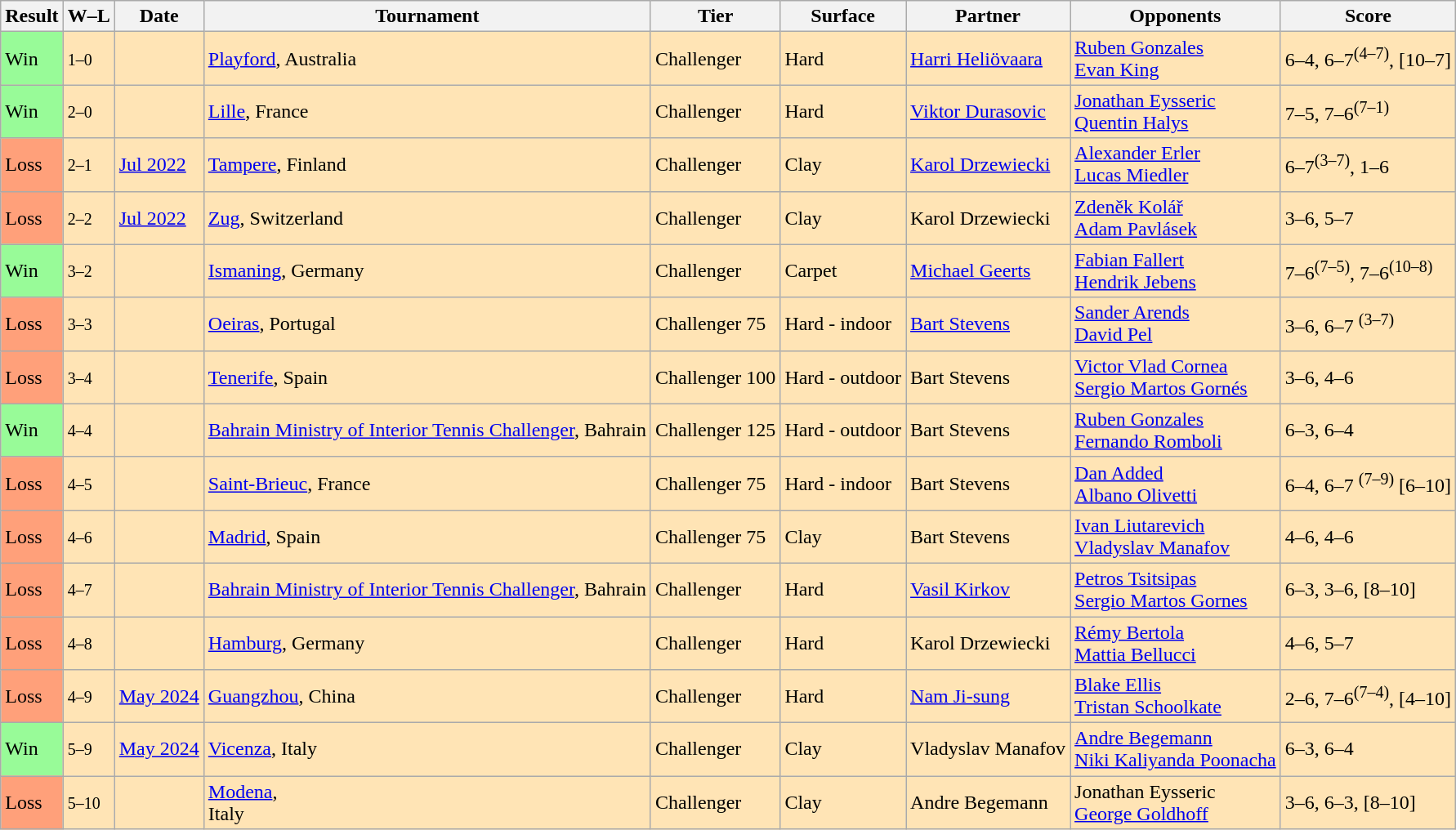<table class="sortable wikitable">
<tr>
<th>Result</th>
<th class="unsortable">W–L</th>
<th>Date</th>
<th>Tournament</th>
<th>Tier</th>
<th>Surface</th>
<th>Partner</th>
<th>Opponents</th>
<th class="unsortable">Score</th>
</tr>
<tr bgcolor=moccasin>
<td bgcolor=98FB98>Win</td>
<td><small>1–0</small></td>
<td><a href='#'></a></td>
<td><a href='#'>Playford</a>, Australia</td>
<td style=background:moccasin>Challenger</td>
<td>Hard</td>
<td> <a href='#'>Harri Heliövaara</a></td>
<td> <a href='#'>Ruben Gonzales</a> <br> <a href='#'>Evan King</a></td>
<td>6–4, 6–7<sup>(4–7)</sup>, [10–7]</td>
</tr>
<tr bgcolor=moccasin>
<td bgcolor=98FB98>Win</td>
<td><small>2–0</small></td>
<td><a href='#'></a></td>
<td><a href='#'>Lille</a>, France</td>
<td>Challenger</td>
<td>Hard</td>
<td> <a href='#'>Viktor Durasovic</a></td>
<td> <a href='#'>Jonathan Eysseric</a> <br>  <a href='#'>Quentin Halys</a></td>
<td>7–5, 7–6<sup>(7–1)</sup></td>
</tr>
<tr bgcolor=moccasin>
<td bgcolor=FFA07A>Loss</td>
<td><small>2–1</small></td>
<td><a href='#'>Jul 2022</a></td>
<td><a href='#'>Tampere</a>, Finland</td>
<td>Challenger</td>
<td>Clay</td>
<td> <a href='#'>Karol Drzewiecki</a></td>
<td> <a href='#'>Alexander Erler</a><br> <a href='#'>Lucas Miedler</a></td>
<td>6–7<sup>(3–7)</sup>, 1–6</td>
</tr>
<tr bgcolor=moccasin>
<td bgcolor=FFA07A>Loss</td>
<td><small>2–2</small></td>
<td><a href='#'>Jul 2022</a></td>
<td><a href='#'>Zug</a>, Switzerland</td>
<td>Challenger</td>
<td>Clay</td>
<td> Karol Drzewiecki</td>
<td> <a href='#'>Zdeněk Kolář</a><br> <a href='#'>Adam Pavlásek</a></td>
<td>3–6, 5–7</td>
</tr>
<tr bgcolor=moccasin>
<td bgcolor=98FB98>Win</td>
<td><small>3–2</small></td>
<td><a href='#'></a></td>
<td><a href='#'>Ismaning</a>, Germany</td>
<td>Challenger</td>
<td>Carpet</td>
<td> <a href='#'>Michael Geerts</a></td>
<td> <a href='#'>Fabian Fallert</a> <br>  <a href='#'>Hendrik Jebens</a></td>
<td>7–6<sup>(7–5)</sup>, 7–6<sup>(10–8)</sup></td>
</tr>
<tr bgcolor=moccasin>
<td bgcolor=FFA07A>Loss</td>
<td><small>3–3</small></td>
<td><a href='#'></a></td>
<td><a href='#'>Oeiras</a>, Portugal</td>
<td>Challenger 75</td>
<td>Hard - indoor</td>
<td> <a href='#'>Bart Stevens</a></td>
<td> <a href='#'>Sander Arends</a><br> <a href='#'>David Pel</a></td>
<td>3–6, 6–7 <sup>(3–7)</sup></td>
</tr>
<tr bgcolor=moccasin>
<td bgcolor=FFA07A>Loss</td>
<td><small>3–4</small></td>
<td><a href='#'></a></td>
<td><a href='#'>Tenerife</a>, Spain</td>
<td>Challenger 100</td>
<td>Hard - outdoor</td>
<td> Bart Stevens</td>
<td> <a href='#'>Victor Vlad Cornea</a><br> <a href='#'>Sergio Martos Gornés</a></td>
<td>3–6, 4–6</td>
</tr>
<tr bgcolor=moccasin>
<td bgcolor=98FB98>Win</td>
<td><small>4–4</small></td>
<td><a href='#'></a></td>
<td><a href='#'>Bahrain Ministry of Interior Tennis Challenger</a>, Bahrain</td>
<td>Challenger 125</td>
<td>Hard - outdoor</td>
<td> Bart Stevens</td>
<td> <a href='#'>Ruben Gonzales</a><br> <a href='#'>Fernando Romboli</a></td>
<td>6–3, 6–4</td>
</tr>
<tr bgcolor=moccasin>
<td bgcolor=FFA07A>Loss</td>
<td><small>4–5</small></td>
<td><a href='#'></a></td>
<td><a href='#'>Saint-Brieuc</a>, France</td>
<td style="background:#FFE4B5;">Challenger 75</td>
<td>Hard - indoor</td>
<td> Bart Stevens</td>
<td> <a href='#'>Dan Added</a><br> <a href='#'>Albano Olivetti</a></td>
<td>6–4, 6–7 <sup>(7–9)</sup> [6–10]</td>
</tr>
<tr bgcolor=moccasin>
<td bgcolor=FFA07A>Loss</td>
<td><small>4–6</small></td>
<td><a href='#'></a></td>
<td style="background:#FFE4B5;"><a href='#'>Madrid</a>, Spain</td>
<td style="background:#FFE4B5;">Challenger 75</td>
<td>Clay</td>
<td> Bart Stevens</td>
<td> <a href='#'>Ivan Liutarevich</a><br> <a href='#'>Vladyslav Manafov</a></td>
<td>4–6, 4–6</td>
</tr>
<tr bgcolor=moccasin>
<td bgcolor=FFA07A>Loss</td>
<td><small>4–7</small></td>
<td><a href='#'></a></td>
<td><a href='#'>Bahrain Ministry of Interior Tennis Challenger</a>, Bahrain</td>
<td>Challenger</td>
<td>Hard</td>
<td> <a href='#'>Vasil Kirkov</a></td>
<td> <a href='#'>Petros Tsitsipas</a><br> <a href='#'>Sergio Martos Gornes</a></td>
<td>6–3, 3–6, [8–10]</td>
</tr>
<tr bgcolor=moccasin>
<td bgcolor=FFA07A>Loss</td>
<td><small>4–8</small></td>
<td><a href='#'></a></td>
<td><a href='#'>Hamburg</a>, Germany</td>
<td>Challenger</td>
<td>Hard</td>
<td> Karol Drzewiecki</td>
<td> <a href='#'>Rémy Bertola</a><br> <a href='#'>Mattia Bellucci</a></td>
<td>4–6, 5–7</td>
</tr>
<tr bgcolor=moccasin>
<td bgcolor=FFA07A>Loss</td>
<td><small>4–9</small></td>
<td><a href='#'>May 2024</a></td>
<td bgcolor=moccasin><a href='#'>Guangzhou</a>, China</td>
<td bgcolor=moccasin>Challenger</td>
<td>Hard</td>
<td> <a href='#'>Nam Ji-sung</a></td>
<td> <a href='#'>Blake Ellis</a><br> <a href='#'>Tristan Schoolkate</a></td>
<td>2–6, 7–6<sup>(7–4)</sup>, [4–10]</td>
</tr>
<tr bgcolor=moccasin>
<td bgcolor= 98FB98>Win</td>
<td><small>5–9</small></td>
<td><a href='#'>May 2024</a></td>
<td bgcolor=moccasin><a href='#'>Vicenza</a>, Italy</td>
<td bgcolor=moccasin>Challenger</td>
<td>Clay</td>
<td> Vladyslav Manafov</td>
<td> <a href='#'>Andre Begemann</a> <br>  <a href='#'>Niki Kaliyanda Poonacha</a></td>
<td>6–3, 6–4</td>
</tr>
<tr bgcolor=moccasin>
<td bgcolor=FFA07A>Loss</td>
<td><small>5–10</small></td>
<td><a href='#'></a></td>
<td bgcolor=moccasin><a href='#'>Modena</a>, <br> Italy</td>
<td bgcolor=moccasin>Challenger</td>
<td>Clay</td>
<td> Andre Begemann</td>
<td> Jonathan Eysseric<br> <a href='#'>George Goldhoff</a></td>
<td>3–6, 6–3, [8–10]</td>
</tr>
</table>
